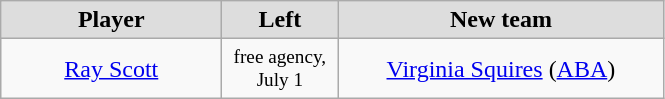<table class="wikitable" style="text-align: center">
<tr align="center"  bgcolor="#dddddd">
<td style="width:140px"><strong>Player</strong></td>
<td style="width:70px"><strong>Left</strong></td>
<td style="width:210px"><strong>New team</strong></td>
</tr>
<tr style="height:40px">
<td><a href='#'>Ray Scott</a></td>
<td style="font-size: 80%">free agency, July 1</td>
<td><a href='#'>Virginia Squires</a> (<a href='#'>ABA</a>)</td>
</tr>
</table>
